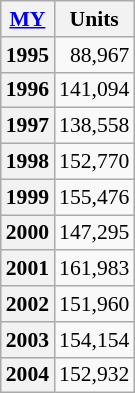<table class="wikitable floatright mw-collapsible" style="font-size:90%;text-align:right;">
<tr>
<th><a href='#'>MY</a></th>
<th>Units</th>
</tr>
<tr>
<th>1995</th>
<td>88,967</td>
</tr>
<tr>
<th>1996</th>
<td>141,094</td>
</tr>
<tr>
<th>1997</th>
<td>138,558</td>
</tr>
<tr>
<th>1998</th>
<td>152,770</td>
</tr>
<tr>
<th>1999</th>
<td>155,476</td>
</tr>
<tr>
<th>2000</th>
<td>147,295</td>
</tr>
<tr>
<th>2001</th>
<td>161,983</td>
</tr>
<tr>
<th>2002</th>
<td>151,960</td>
</tr>
<tr>
<th>2003</th>
<td>154,154</td>
</tr>
<tr>
<th>2004</th>
<td>152,932</td>
</tr>
</table>
